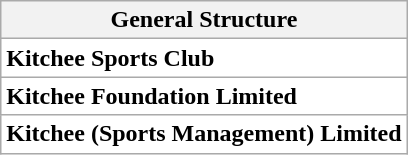<table class="wikitable">
<tr>
<th colspan=1>General Structure</th>
</tr>
<tr bgcolor=#FFFFFF>
<td><strong>Kitchee Sports Club</strong></td>
</tr>
<tr bgcolor=#FFFFFF>
<td><strong>Kitchee Foundation Limited</strong></td>
</tr>
<tr bgcolor=#FFFFFF>
<td><strong>Kitchee (Sports Management) Limited</strong></td>
</tr>
</table>
